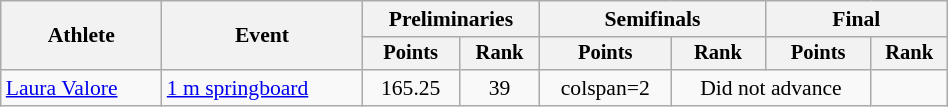<table class="wikitable" style="text-align:center; font-size:90%; width:50%;">
<tr>
<th rowspan=2>Athlete</th>
<th rowspan=2>Event</th>
<th colspan=2>Preliminaries</th>
<th colspan=2>Semifinals</th>
<th colspan=2>Final</th>
</tr>
<tr style="font-size:95%">
<th>Points</th>
<th>Rank</th>
<th>Points</th>
<th>Rank</th>
<th>Points</th>
<th>Rank</th>
</tr>
<tr>
<td align=left><a href='#'>Laura Valore</a></td>
<td align=left><a href='#'>1 m springboard</a></td>
<td>165.25</td>
<td>39</td>
<td>colspan=2 </td>
<td colspan=2>Did not advance</td>
</tr>
</table>
